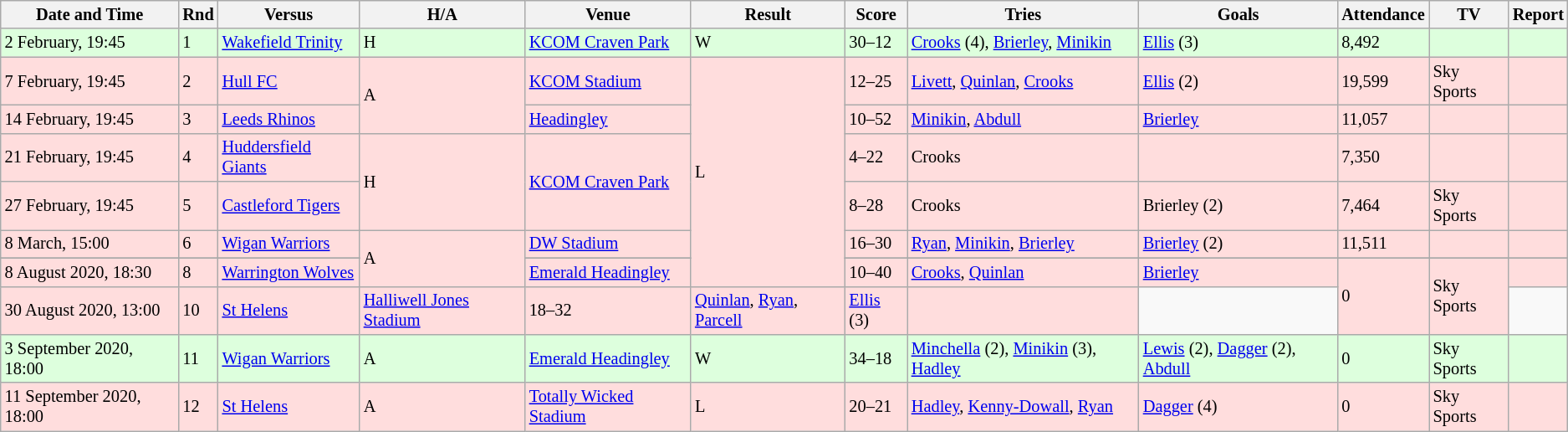<table class="wikitable" style="font-size:85%;">
<tr>
<th>Date and Time</th>
<th>Rnd</th>
<th>Versus</th>
<th>H/A</th>
<th>Venue</th>
<th>Result</th>
<th>Score</th>
<th>Tries</th>
<th>Goals</th>
<th>Attendance</th>
<th>TV</th>
<th>Report</th>
</tr>
<tr style="background:#ddffdd;" width=20 | >
<td>2 February, 19:45</td>
<td>1</td>
<td> <a href='#'>Wakefield Trinity</a></td>
<td>H</td>
<td><a href='#'>KCOM Craven Park</a></td>
<td>W</td>
<td>30–12</td>
<td><a href='#'>Crooks</a> (4), <a href='#'>Brierley</a>, <a href='#'>Minikin</a></td>
<td><a href='#'>Ellis</a> (3)</td>
<td>8,492</td>
<td></td>
<td></td>
</tr>
<tr style="background:#ffdddd;" width=20 | >
<td>7 February, 19:45</td>
<td>2</td>
<td> <a href='#'>Hull FC</a></td>
<td rowspan=2>A</td>
<td><a href='#'>KCOM Stadium</a></td>
<td rowspan=7>L</td>
<td>12–25</td>
<td><a href='#'>Livett</a>, <a href='#'>Quinlan</a>, <a href='#'>Crooks</a></td>
<td><a href='#'>Ellis</a> (2)</td>
<td>19,599</td>
<td>Sky Sports</td>
<td></td>
</tr>
<tr style="background:#ffdddd;" width=20 | >
<td>14 February, 19:45</td>
<td>3</td>
<td><a href='#'>Leeds Rhinos</a></td>
<td><a href='#'>Headingley</a></td>
<td>10–52</td>
<td><a href='#'>Minikin</a>, <a href='#'>Abdull</a></td>
<td><a href='#'>Brierley</a></td>
<td>11,057</td>
<td></td>
<td></td>
</tr>
<tr style="background:#ffdddd;" width=20 | >
<td>21 February, 19:45</td>
<td>4</td>
<td> <a href='#'>Huddersfield Giants</a></td>
<td rowspan=2>H</td>
<td rowspan=2><a href='#'>KCOM Craven Park</a></td>
<td>4–22</td>
<td>Crooks</td>
<td></td>
<td>7,350</td>
<td></td>
<td></td>
</tr>
<tr style="background:#ffdddd;" width=20 | >
<td>27 February, 19:45</td>
<td>5</td>
<td> <a href='#'>Castleford Tigers</a></td>
<td>8–28</td>
<td>Crooks</td>
<td>Brierley (2)</td>
<td>7,464</td>
<td>Sky Sports</td>
<td></td>
</tr>
<tr style="background:#ffdddd;" width=20 | >
<td>8 March, 15:00</td>
<td>6</td>
<td> <a href='#'>Wigan Warriors</a></td>
<td rowspan=3>A</td>
<td><a href='#'>DW Stadium</a></td>
<td>16–30</td>
<td><a href='#'>Ryan</a>, <a href='#'>Minikin</a>, <a href='#'>Brierley</a></td>
<td><a href='#'>Brierley</a> (2)</td>
<td>11,511</td>
<td></td>
<td></td>
</tr>
<tr>
</tr>
<tr style="background:#ffdddd;" width=20 | >
<td>8 August 2020, 18:30</td>
<td>8</td>
<td> <a href='#'>Warrington Wolves</a></td>
<td><a href='#'>Emerald Headingley</a></td>
<td>10–40</td>
<td><a href='#'>Crooks</a>, <a href='#'>Quinlan</a></td>
<td><a href='#'>Brierley</a></td>
<td rowspan=2>0</td>
<td rowspan=2>Sky Sports</td>
<td></td>
</tr>
<tr style="background:#ffdddd;" width=20 | >
<td>30 August 2020, 13:00</td>
<td>10</td>
<td> <a href='#'>St Helens</a></td>
<td><a href='#'>Halliwell Jones Stadium</a></td>
<td>18–32</td>
<td><a href='#'>Quinlan</a>, <a href='#'>Ryan</a>, <a href='#'>Parcell</a></td>
<td><a href='#'>Ellis</a> (3)</td>
<td></td>
</tr>
<tr style="background:#ddffdd;" width=20 | >
<td>3 September 2020, 18:00</td>
<td>11</td>
<td> <a href='#'>Wigan Warriors</a></td>
<td>A</td>
<td><a href='#'>Emerald Headingley</a></td>
<td>W</td>
<td>34–18</td>
<td><a href='#'>Minchella</a> (2), <a href='#'>Minikin</a> (3), <a href='#'>Hadley</a></td>
<td><a href='#'>Lewis</a> (2), <a href='#'>Dagger</a> (2), <a href='#'>Abdull</a></td>
<td>0</td>
<td>Sky Sports</td>
<td></td>
</tr>
<tr style="background:#ffdddd;" width=20 | >
<td>11 September 2020, 18:00</td>
<td>12</td>
<td> <a href='#'>St Helens</a></td>
<td>A</td>
<td><a href='#'>Totally Wicked Stadium</a></td>
<td>L</td>
<td>20–21</td>
<td><a href='#'>Hadley</a>,  <a href='#'>Kenny-Dowall</a>, <a href='#'>Ryan</a></td>
<td><a href='#'>Dagger</a> (4)</td>
<td>0</td>
<td>Sky Sports</td>
<td></td>
</tr>
</table>
